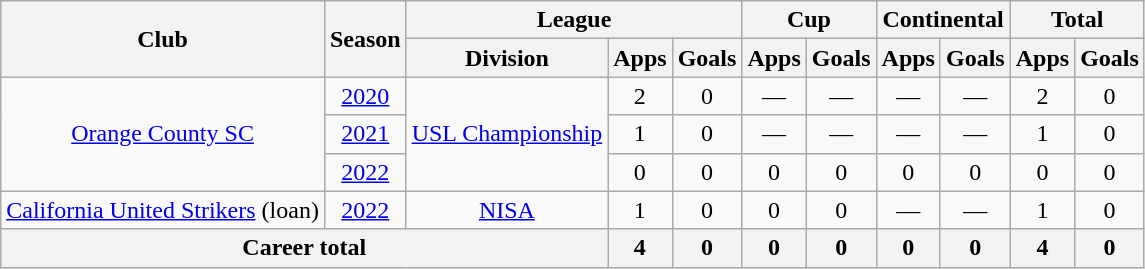<table class=wikitable style=text-align:center>
<tr>
<th rowspan=2>Club</th>
<th rowspan=2>Season</th>
<th colspan=3>League</th>
<th colspan=2>Cup</th>
<th colspan=2>Continental</th>
<th colspan=2>Total</th>
</tr>
<tr>
<th>Division</th>
<th>Apps</th>
<th>Goals</th>
<th>Apps</th>
<th>Goals</th>
<th>Apps</th>
<th>Goals</th>
<th>Apps</th>
<th>Goals</th>
</tr>
<tr>
<td rowspan="3"><a href='#'>Orange County SC</a></td>
<td><a href='#'>2020</a></td>
<td rowspan="3"><a href='#'>USL Championship</a></td>
<td>2</td>
<td>0</td>
<td>—</td>
<td>—</td>
<td>—</td>
<td>—</td>
<td>2</td>
<td>0</td>
</tr>
<tr>
<td><a href='#'>2021</a></td>
<td>1</td>
<td>0</td>
<td>—</td>
<td>—</td>
<td>—</td>
<td>—</td>
<td>1</td>
<td>0</td>
</tr>
<tr>
<td><a href='#'>2022</a></td>
<td>0</td>
<td>0</td>
<td>0</td>
<td>0</td>
<td>0</td>
<td>0</td>
<td>0</td>
<td>0</td>
</tr>
<tr>
<td><a href='#'>California United Strikers</a> (loan)</td>
<td><a href='#'>2022</a></td>
<td><a href='#'>NISA</a></td>
<td>1</td>
<td>0</td>
<td>0</td>
<td>0</td>
<td>—</td>
<td>—</td>
<td>1</td>
<td>0</td>
</tr>
<tr>
<th colspan="3">Career total</th>
<th>4</th>
<th>0</th>
<th>0</th>
<th>0</th>
<th>0</th>
<th>0</th>
<th>4</th>
<th>0</th>
</tr>
</table>
